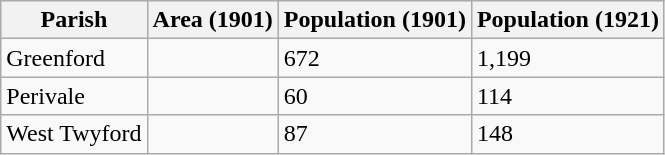<table class="wikitable">
<tr>
<th>Parish</th>
<th>Area (1901)</th>
<th>Population (1901)</th>
<th>Population (1921)</th>
</tr>
<tr>
<td>Greenford</td>
<td></td>
<td>672</td>
<td>1,199</td>
</tr>
<tr>
<td>Perivale</td>
<td></td>
<td>60</td>
<td>114</td>
</tr>
<tr>
<td>West Twyford</td>
<td></td>
<td>87</td>
<td>148</td>
</tr>
</table>
